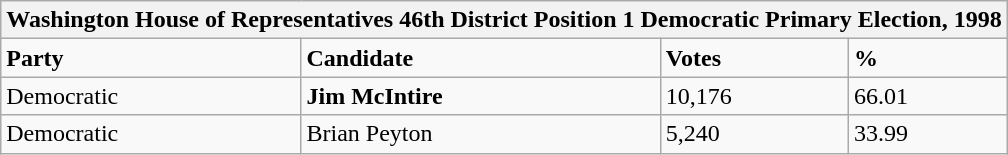<table class="wikitable">
<tr>
<th colspan="4">Washington House of Representatives 46th District Position 1 Democratic Primary Election, 1998</th>
</tr>
<tr>
<td><strong>Party</strong></td>
<td><strong>Candidate</strong></td>
<td><strong>Votes</strong></td>
<td><strong>%</strong></td>
</tr>
<tr>
<td>Democratic</td>
<td><strong>Jim McIntire</strong></td>
<td>10,176</td>
<td>66.01</td>
</tr>
<tr>
<td>Democratic</td>
<td>Brian Peyton</td>
<td>5,240</td>
<td>33.99</td>
</tr>
</table>
